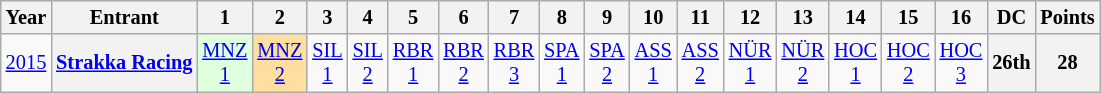<table class="wikitable" style="text-align:center; font-size:85%">
<tr>
<th>Year</th>
<th>Entrant</th>
<th>1</th>
<th>2</th>
<th>3</th>
<th>4</th>
<th>5</th>
<th>6</th>
<th>7</th>
<th>8</th>
<th>9</th>
<th>10</th>
<th>11</th>
<th>12</th>
<th>13</th>
<th>14</th>
<th>15</th>
<th>16</th>
<th>DC</th>
<th>Points</th>
</tr>
<tr>
<td><a href='#'>2015</a></td>
<th nowrap><a href='#'>Strakka Racing</a></th>
<td style="background:#DFFFDF;"><a href='#'>MNZ<br>1</a><br></td>
<td style="background:#FFDF9F;"><a href='#'>MNZ<br>2</a><br></td>
<td style="background:#;"><a href='#'>SIL<br>1</a><br></td>
<td style="background:#;"><a href='#'>SIL<br>2</a><br></td>
<td style="background:#;"><a href='#'>RBR<br>1</a><br></td>
<td style="background:#;"><a href='#'>RBR<br>2</a><br></td>
<td style="background:#;"><a href='#'>RBR<br>3</a><br></td>
<td style="background:#;"><a href='#'>SPA<br>1</a><br></td>
<td style="background:#;"><a href='#'>SPA<br>2</a><br></td>
<td style="background:#;"><a href='#'>ASS<br>1</a><br></td>
<td style="background:#;"><a href='#'>ASS<br>2</a><br></td>
<td style="background:#;"><a href='#'>NÜR<br>1</a><br></td>
<td style="background:#;"><a href='#'>NÜR<br>2</a><br></td>
<td style="background:#;"><a href='#'>HOC<br>1</a><br></td>
<td style="background:#;"><a href='#'>HOC<br>2</a><br></td>
<td style="background:#;"><a href='#'>HOC<br>3</a><br></td>
<th>26th</th>
<th>28</th>
</tr>
</table>
